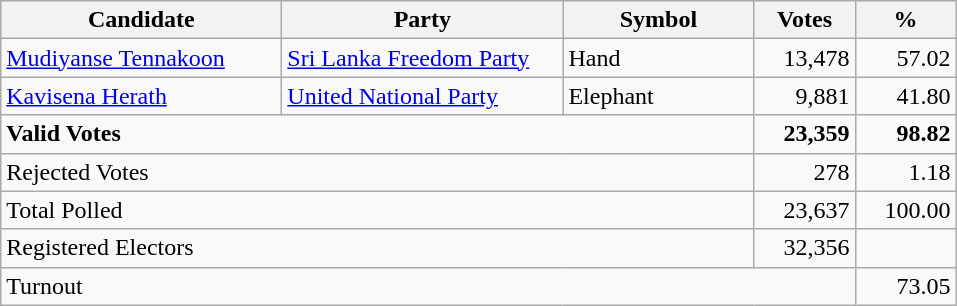<table class="wikitable" border="1" style="text-align:right;">
<tr>
<th align=left width="180">Candidate</th>
<th align=left width="180">Party</th>
<th align=left width="120">Symbol</th>
<th align=left width="60">Votes</th>
<th align=left width="60">%</th>
</tr>
<tr>
<td align=left><a href='#'>Mudiyanse Tennakoon</a></td>
<td align=left><a href='#'>Sri Lanka Freedom Party</a></td>
<td align=left>Hand</td>
<td>13,478</td>
<td>57.02</td>
</tr>
<tr>
<td align=left><a href='#'>Kavisena Herath</a></td>
<td align=left><a href='#'>United National Party</a></td>
<td align=left>Elephant</td>
<td>9,881</td>
<td>41.80</td>
</tr>
<tr>
<td align=left colspan=3><strong>Valid Votes</strong></td>
<td><strong>23,359</strong></td>
<td><strong>98.82</strong></td>
</tr>
<tr>
<td align=left colspan=3>Rejected Votes</td>
<td>278</td>
<td>1.18</td>
</tr>
<tr>
<td align=left colspan=3>Total Polled</td>
<td>23,637</td>
<td>100.00</td>
</tr>
<tr>
<td align=left colspan=3>Registered Electors</td>
<td>32,356</td>
<td></td>
</tr>
<tr>
<td align=left colspan=4>Turnout</td>
<td>73.05</td>
</tr>
</table>
